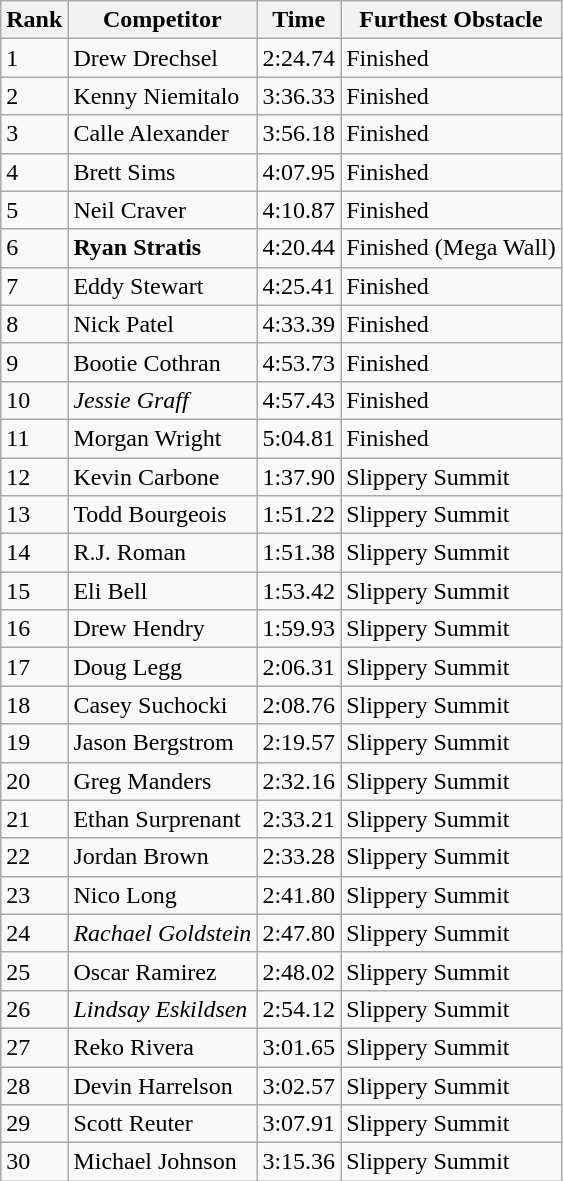<table class="wikitable sortable mw-collapsible">
<tr>
<th>Rank</th>
<th>Competitor</th>
<th>Time</th>
<th>Furthest Obstacle</th>
</tr>
<tr>
<td>1</td>
<td>Drew Drechsel</td>
<td>2:24.74</td>
<td>Finished</td>
</tr>
<tr>
<td>2</td>
<td>Kenny Niemitalo</td>
<td>3:36.33</td>
<td>Finished</td>
</tr>
<tr>
<td>3</td>
<td>Calle Alexander</td>
<td>3:56.18</td>
<td>Finished</td>
</tr>
<tr>
<td>4</td>
<td>Brett Sims</td>
<td>4:07.95</td>
<td>Finished</td>
</tr>
<tr>
<td>5</td>
<td>Neil Craver</td>
<td>4:10.87</td>
<td>Finished</td>
</tr>
<tr>
<td>6</td>
<td><strong>Ryan Stratis</strong></td>
<td>4:20.44</td>
<td>Finished (Mega Wall)</td>
</tr>
<tr>
<td>7</td>
<td>Eddy Stewart</td>
<td>4:25.41</td>
<td>Finished</td>
</tr>
<tr>
<td>8</td>
<td>Nick Patel</td>
<td>4:33.39</td>
<td>Finished</td>
</tr>
<tr>
<td>9</td>
<td>Bootie Cothran</td>
<td>4:53.73</td>
<td>Finished</td>
</tr>
<tr>
<td>10</td>
<td><em>Jessie Graff</em></td>
<td>4:57.43</td>
<td>Finished</td>
</tr>
<tr>
<td>11</td>
<td>Morgan Wright</td>
<td>5:04.81</td>
<td>Finished</td>
</tr>
<tr>
<td>12</td>
<td>Kevin Carbone</td>
<td>1:37.90</td>
<td>Slippery Summit</td>
</tr>
<tr>
<td>13</td>
<td>Todd Bourgeois</td>
<td>1:51.22</td>
<td>Slippery Summit</td>
</tr>
<tr>
<td>14</td>
<td>R.J. Roman</td>
<td>1:51.38</td>
<td>Slippery Summit</td>
</tr>
<tr>
<td>15</td>
<td>Eli Bell</td>
<td>1:53.42</td>
<td>Slippery Summit</td>
</tr>
<tr>
<td>16</td>
<td>Drew Hendry</td>
<td>1:59.93</td>
<td>Slippery Summit</td>
</tr>
<tr>
<td>17</td>
<td>Doug Legg</td>
<td>2:06.31</td>
<td>Slippery Summit</td>
</tr>
<tr>
<td>18</td>
<td>Casey Suchocki</td>
<td>2:08.76</td>
<td>Slippery Summit</td>
</tr>
<tr>
<td>19</td>
<td>Jason Bergstrom</td>
<td>2:19.57</td>
<td>Slippery Summit</td>
</tr>
<tr>
<td>20</td>
<td>Greg Manders</td>
<td>2:32.16</td>
<td>Slippery Summit</td>
</tr>
<tr>
<td>21</td>
<td>Ethan Surprenant</td>
<td>2:33.21</td>
<td>Slippery Summit</td>
</tr>
<tr>
<td>22</td>
<td>Jordan Brown</td>
<td>2:33.28</td>
<td>Slippery Summit</td>
</tr>
<tr>
<td>23</td>
<td>Nico Long</td>
<td>2:41.80</td>
<td>Slippery Summit</td>
</tr>
<tr>
<td>24</td>
<td><em>Rachael Goldstein</em></td>
<td>2:47.80</td>
<td>Slippery Summit</td>
</tr>
<tr>
<td>25</td>
<td>Oscar Ramirez</td>
<td>2:48.02</td>
<td>Slippery Summit</td>
</tr>
<tr>
<td>26</td>
<td><em>Lindsay Eskildsen</em></td>
<td>2:54.12</td>
<td>Slippery Summit</td>
</tr>
<tr>
<td>27</td>
<td>Reko Rivera</td>
<td>3:01.65</td>
<td>Slippery Summit</td>
</tr>
<tr>
<td>28</td>
<td>Devin Harrelson</td>
<td>3:02.57</td>
<td>Slippery Summit</td>
</tr>
<tr>
<td>29</td>
<td>Scott Reuter</td>
<td>3:07.91</td>
<td>Slippery Summit</td>
</tr>
<tr>
<td>30</td>
<td>Michael Johnson</td>
<td>3:15.36</td>
<td>Slippery Summit</td>
</tr>
</table>
